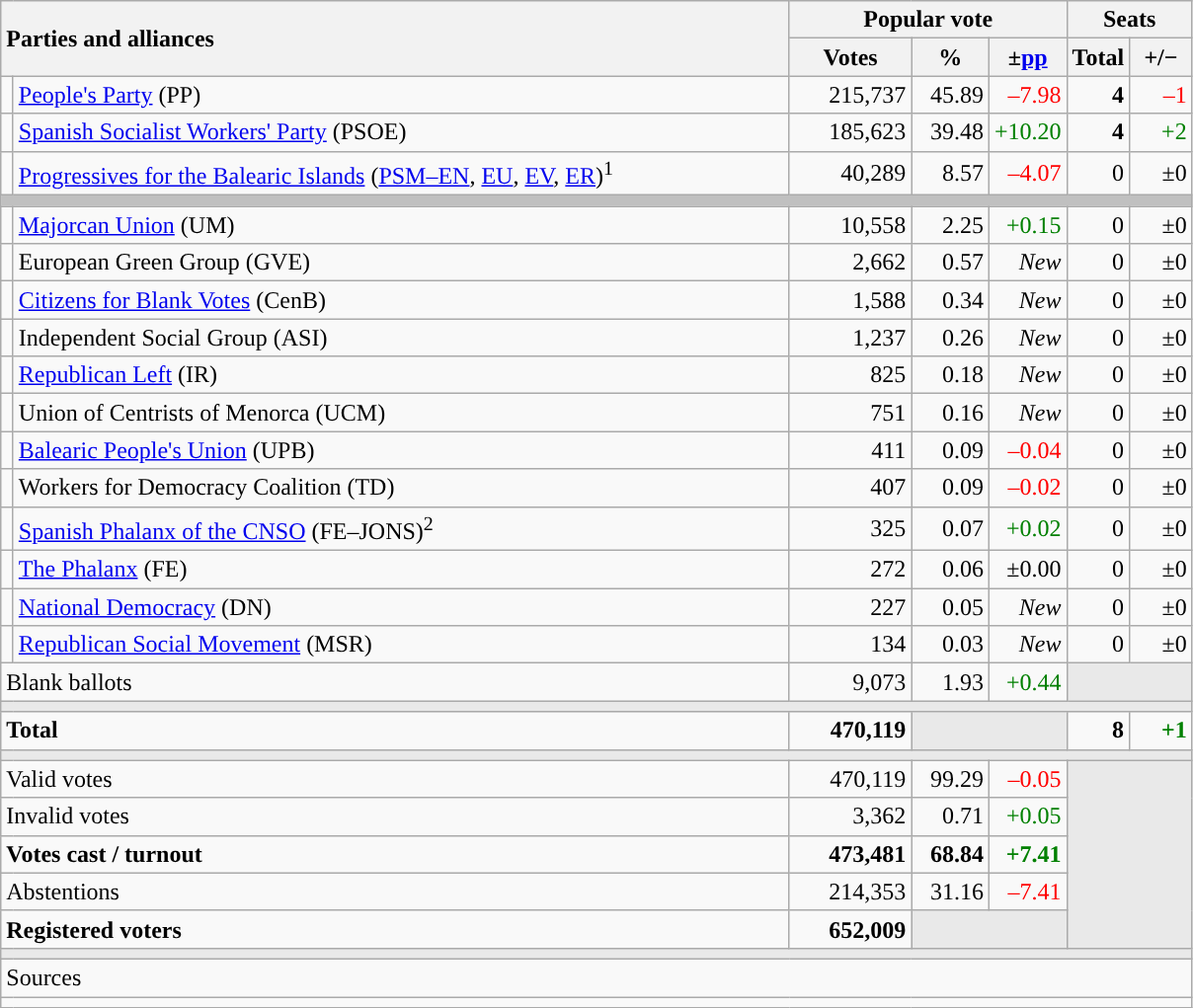<table class="wikitable" style="text-align:right;">
<tr>
<th style="text-align:left;" rowspan="2" colspan="2" width="525">Parties and alliances</th>
<th colspan="3">Popular vote</th>
<th colspan="2">Seats</th>
</tr>
<tr>
<th width="75">Votes</th>
<th width="45">%</th>
<th width="45">±<a href='#'>pp</a></th>
<th width="35">Total</th>
<th width="35">+/−</th>
</tr>
<tr>
<td width="1" style="color:inherit;background:"></td>
<td align="left"><a href='#'>People's Party</a> (PP)</td>
<td>215,737</td>
<td>45.89</td>
<td style="color:red;">–7.98</td>
<td><strong>4</strong></td>
<td style="color:red;">–1</td>
</tr>
<tr>
<td style="color:inherit;background:"></td>
<td align="left"><a href='#'>Spanish Socialist Workers' Party</a> (PSOE)</td>
<td>185,623</td>
<td>39.48</td>
<td style="color:green;">+10.20</td>
<td><strong>4</strong></td>
<td style="color:green;">+2</td>
</tr>
<tr>
<td style="color:inherit;background:"></td>
<td align="left"><a href='#'>Progressives for the Balearic Islands</a> (<a href='#'>PSM–EN</a>, <a href='#'>EU</a>, <a href='#'>EV</a>, <a href='#'>ER</a>)<sup>1</sup></td>
<td>40,289</td>
<td>8.57</td>
<td style="color:red;">–4.07</td>
<td>0</td>
<td>±0</td>
</tr>
<tr>
<td colspan="7" bgcolor="#C0C0C0"></td>
</tr>
<tr>
<td style="color:inherit;background:"></td>
<td align="left"><a href='#'>Majorcan Union</a> (UM)</td>
<td>10,558</td>
<td>2.25</td>
<td style="color:green;">+0.15</td>
<td>0</td>
<td>±0</td>
</tr>
<tr>
<td style="color:inherit;background:"></td>
<td align="left">European Green Group (GVE)</td>
<td>2,662</td>
<td>0.57</td>
<td><em>New</em></td>
<td>0</td>
<td>±0</td>
</tr>
<tr>
<td style="color:inherit;background:"></td>
<td align="left"><a href='#'>Citizens for Blank Votes</a> (CenB)</td>
<td>1,588</td>
<td>0.34</td>
<td><em>New</em></td>
<td>0</td>
<td>±0</td>
</tr>
<tr>
<td style="color:inherit;background:"></td>
<td align="left">Independent Social Group (ASI)</td>
<td>1,237</td>
<td>0.26</td>
<td><em>New</em></td>
<td>0</td>
<td>±0</td>
</tr>
<tr>
<td style="color:inherit;background:"></td>
<td align="left"><a href='#'>Republican Left</a> (IR)</td>
<td>825</td>
<td>0.18</td>
<td><em>New</em></td>
<td>0</td>
<td>±0</td>
</tr>
<tr>
<td style="color:inherit;background:"></td>
<td align="left">Union of Centrists of Menorca (UCM)</td>
<td>751</td>
<td>0.16</td>
<td><em>New</em></td>
<td>0</td>
<td>±0</td>
</tr>
<tr>
<td style="color:inherit;background:"></td>
<td align="left"><a href='#'>Balearic People's Union</a> (UPB)</td>
<td>411</td>
<td>0.09</td>
<td style="color:red;">–0.04</td>
<td>0</td>
<td>±0</td>
</tr>
<tr>
<td style="color:inherit;background:"></td>
<td align="left">Workers for Democracy Coalition (TD)</td>
<td>407</td>
<td>0.09</td>
<td style="color:red;">–0.02</td>
<td>0</td>
<td>±0</td>
</tr>
<tr>
<td style="color:inherit;background:"></td>
<td align="left"><a href='#'>Spanish Phalanx of the CNSO</a> (FE–JONS)<sup>2</sup></td>
<td>325</td>
<td>0.07</td>
<td style="color:green;">+0.02</td>
<td>0</td>
<td>±0</td>
</tr>
<tr>
<td style="color:inherit;background:"></td>
<td align="left"><a href='#'>The Phalanx</a> (FE)</td>
<td>272</td>
<td>0.06</td>
<td>±0.00</td>
<td>0</td>
<td>±0</td>
</tr>
<tr>
<td style="color:inherit;background:"></td>
<td align="left"><a href='#'>National Democracy</a> (DN)</td>
<td>227</td>
<td>0.05</td>
<td><em>New</em></td>
<td>0</td>
<td>±0</td>
</tr>
<tr>
<td style="color:inherit;background:"></td>
<td align="left"><a href='#'>Republican Social Movement</a> (MSR)</td>
<td>134</td>
<td>0.03</td>
<td><em>New</em></td>
<td>0</td>
<td>±0</td>
</tr>
<tr>
<td align="left" colspan="2">Blank ballots</td>
<td>9,073</td>
<td>1.93</td>
<td style="color:green;">+0.44</td>
<td bgcolor="#E9E9E9" colspan="2"></td>
</tr>
<tr>
<td colspan="7" bgcolor="#E9E9E9"></td>
</tr>
<tr style="font-weight:bold;">
<td align="left" colspan="2">Total</td>
<td>470,119</td>
<td bgcolor="#E9E9E9" colspan="2"></td>
<td>8</td>
<td style="color:green;">+1</td>
</tr>
<tr>
<td colspan="7" bgcolor="#E9E9E9"></td>
</tr>
<tr>
<td align="left" colspan="2">Valid votes</td>
<td>470,119</td>
<td>99.29</td>
<td style="color:red;">–0.05</td>
<td bgcolor="#E9E9E9" colspan="2" rowspan="5"></td>
</tr>
<tr>
<td align="left" colspan="2">Invalid votes</td>
<td>3,362</td>
<td>0.71</td>
<td style="color:green;">+0.05</td>
</tr>
<tr style="font-weight:bold;">
<td align="left" colspan="2">Votes cast / turnout</td>
<td>473,481</td>
<td>68.84</td>
<td style="color:green;">+7.41</td>
</tr>
<tr>
<td align="left" colspan="2">Abstentions</td>
<td>214,353</td>
<td>31.16</td>
<td style="color:red;">–7.41</td>
</tr>
<tr style="font-weight:bold;">
<td align="left" colspan="2">Registered voters</td>
<td>652,009</td>
<td bgcolor="#E9E9E9" colspan="2"></td>
</tr>
<tr>
<td colspan="7" bgcolor="#E9E9E9"></td>
</tr>
<tr>
<td align="left" colspan="7">Sources</td>
</tr>
<tr>
<td colspan="7" style="text-align:left; max-width:790px;"></td>
</tr>
</table>
